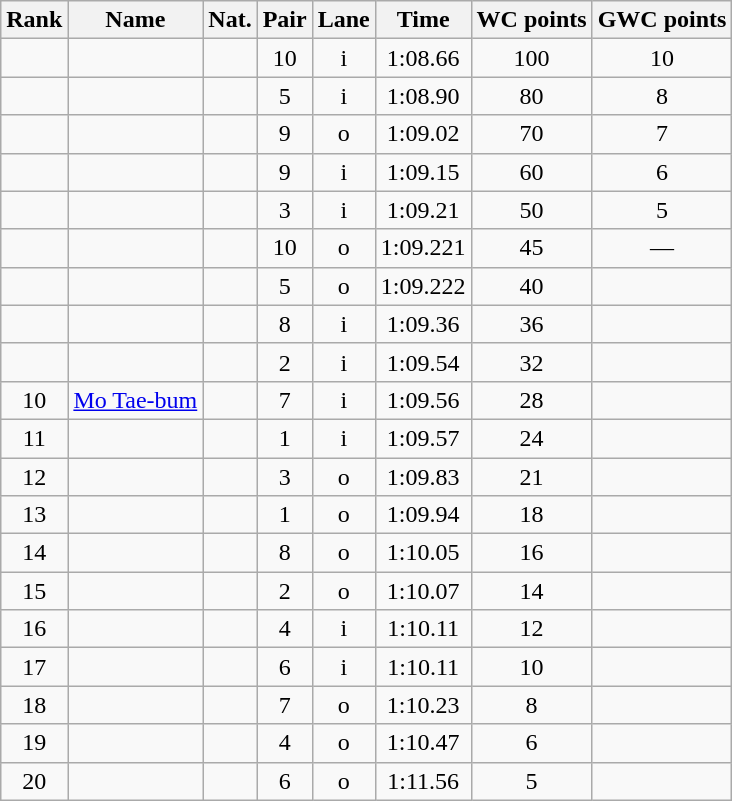<table class="wikitable sortable" style="text-align:center">
<tr>
<th>Rank</th>
<th>Name</th>
<th>Nat.</th>
<th>Pair</th>
<th>Lane</th>
<th>Time</th>
<th>WC points</th>
<th>GWC points</th>
</tr>
<tr>
<td></td>
<td align=left></td>
<td></td>
<td>10</td>
<td>i</td>
<td>1:08.66</td>
<td>100</td>
<td>10</td>
</tr>
<tr>
<td></td>
<td align=left></td>
<td></td>
<td>5</td>
<td>i</td>
<td>1:08.90</td>
<td>80</td>
<td>8</td>
</tr>
<tr>
<td></td>
<td align=left></td>
<td></td>
<td>9</td>
<td>o</td>
<td>1:09.02</td>
<td>70</td>
<td>7</td>
</tr>
<tr>
<td></td>
<td align=left></td>
<td></td>
<td>9</td>
<td>i</td>
<td>1:09.15</td>
<td>60</td>
<td>6</td>
</tr>
<tr>
<td></td>
<td align=left></td>
<td></td>
<td>3</td>
<td>i</td>
<td>1:09.21</td>
<td>50</td>
<td>5</td>
</tr>
<tr>
<td></td>
<td align=left></td>
<td></td>
<td>10</td>
<td>o</td>
<td>1:09.221</td>
<td>45</td>
<td>—</td>
</tr>
<tr>
<td></td>
<td align=left></td>
<td></td>
<td>5</td>
<td>o</td>
<td>1:09.222</td>
<td>40</td>
<td></td>
</tr>
<tr>
<td></td>
<td align=left></td>
<td></td>
<td>8</td>
<td>i</td>
<td>1:09.36</td>
<td>36</td>
<td></td>
</tr>
<tr>
<td></td>
<td align=left></td>
<td></td>
<td>2</td>
<td>i</td>
<td>1:09.54</td>
<td>32</td>
<td></td>
</tr>
<tr>
<td>10</td>
<td align=left><a href='#'>Mo Tae-bum</a></td>
<td></td>
<td>7</td>
<td>i</td>
<td>1:09.56</td>
<td>28</td>
<td></td>
</tr>
<tr>
<td>11</td>
<td align=left></td>
<td></td>
<td>1</td>
<td>i</td>
<td>1:09.57</td>
<td>24</td>
<td></td>
</tr>
<tr>
<td>12</td>
<td align=left></td>
<td></td>
<td>3</td>
<td>o</td>
<td>1:09.83</td>
<td>21</td>
<td></td>
</tr>
<tr>
<td>13</td>
<td align=left></td>
<td></td>
<td>1</td>
<td>o</td>
<td>1:09.94</td>
<td>18</td>
<td></td>
</tr>
<tr>
<td>14</td>
<td align=left></td>
<td></td>
<td>8</td>
<td>o</td>
<td>1:10.05</td>
<td>16</td>
<td></td>
</tr>
<tr>
<td>15</td>
<td align=left></td>
<td></td>
<td>2</td>
<td>o</td>
<td>1:10.07</td>
<td>14</td>
<td></td>
</tr>
<tr>
<td>16</td>
<td align=left></td>
<td></td>
<td>4</td>
<td>i</td>
<td>1:10.11</td>
<td>12</td>
<td></td>
</tr>
<tr>
<td>17</td>
<td align=left></td>
<td></td>
<td>6</td>
<td>i</td>
<td>1:10.11</td>
<td>10</td>
<td></td>
</tr>
<tr>
<td>18</td>
<td align=left></td>
<td></td>
<td>7</td>
<td>o</td>
<td>1:10.23</td>
<td>8</td>
<td></td>
</tr>
<tr>
<td>19</td>
<td align=left></td>
<td></td>
<td>4</td>
<td>o</td>
<td>1:10.47</td>
<td>6</td>
<td></td>
</tr>
<tr>
<td>20</td>
<td align=left></td>
<td></td>
<td>6</td>
<td>o</td>
<td>1:11.56</td>
<td>5</td>
<td></td>
</tr>
</table>
